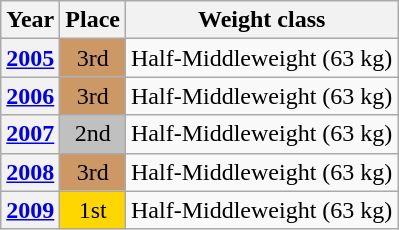<table class=wikitable>
<tr>
<th>Year</th>
<th>Place</th>
<th>Weight class</th>
</tr>
<tr>
<th><a href='#'>2005</a></th>
<td bgcolor=cc9966 align=center>3rd</td>
<td>Half-Middleweight (63 kg)</td>
</tr>
<tr>
<th><a href='#'>2006</a></th>
<td bgcolor=cc9966 align=center>3rd</td>
<td>Half-Middleweight (63 kg)</td>
</tr>
<tr>
<th><a href='#'>2007</a></th>
<td bgcolor=Silver align=center>2nd</td>
<td>Half-Middleweight (63 kg)</td>
</tr>
<tr>
<th><a href='#'>2008</a></th>
<td bgcolor=cc9966 align=center>3rd</td>
<td>Half-Middleweight (63 kg)</td>
</tr>
<tr>
<th><a href='#'>2009</a></th>
<td bgcolor=Gold align=center>1st</td>
<td>Half-Middleweight (63 kg)</td>
</tr>
</table>
